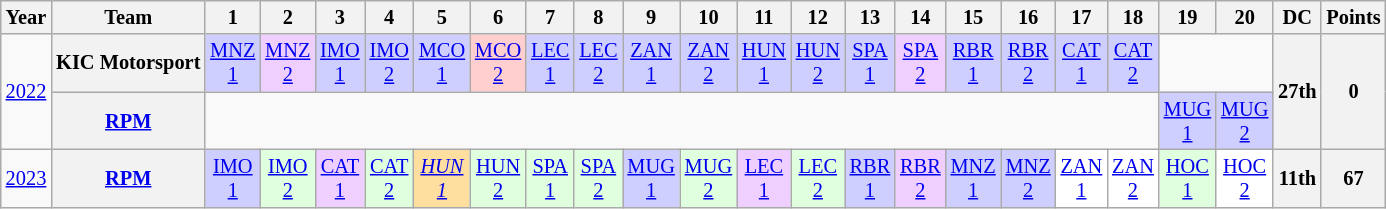<table class="wikitable" style="text-align:center; font-size:85%;">
<tr>
<th>Year</th>
<th>Team</th>
<th>1</th>
<th>2</th>
<th>3</th>
<th>4</th>
<th>5</th>
<th>6</th>
<th>7</th>
<th>8</th>
<th>9</th>
<th>10</th>
<th>11</th>
<th>12</th>
<th>13</th>
<th>14</th>
<th>15</th>
<th>16</th>
<th>17</th>
<th>18</th>
<th>19</th>
<th>20</th>
<th>DC</th>
<th>Points</th>
</tr>
<tr>
<td rowspan="2"><a href='#'>2022</a></td>
<th nowrap>KIC Motorsport</th>
<td style="background:#CFCFFF;"><a href='#'>MNZ<br>1</a><br></td>
<td style="background:#EFCFFF;"><a href='#'>MNZ<br>2</a><br></td>
<td style="background:#CFCFFF;"><a href='#'>IMO<br>1</a><br></td>
<td style="background:#CFCFFF;"><a href='#'>IMO<br>2</a><br></td>
<td style="background:#CFCFFF;"><a href='#'>MCO<br>1</a><br></td>
<td style="background:#FFCFCF;"><a href='#'>MCO<br>2</a><br></td>
<td style="background:#CFCFFF;"><a href='#'>LEC<br>1</a><br></td>
<td style="background:#CFCFFF;"><a href='#'>LEC<br>2</a><br></td>
<td style="background:#CFCFFF;"><a href='#'>ZAN<br>1</a><br></td>
<td style="background:#CFCFFF;"><a href='#'>ZAN<br>2</a><br></td>
<td style="background:#CFCFFF;"><a href='#'>HUN<br>1</a><br></td>
<td style="background:#CFCFFF;"><a href='#'>HUN<br>2</a><br></td>
<td style="background:#CFCFFF;"><a href='#'>SPA<br>1</a><br></td>
<td style="background:#EFCFFF;"><a href='#'>SPA<br>2</a><br></td>
<td style="background:#CFCFFF;"><a href='#'>RBR<br>1</a><br></td>
<td style="background:#CFCFFF;"><a href='#'>RBR<br>2</a><br></td>
<td style="background:#CFCFFF;"><a href='#'>CAT<br>1</a><br></td>
<td style="background:#CFCFFF;"><a href='#'>CAT<br>2</a><br></td>
<td colspan="2"></td>
<th rowspan="2">27th</th>
<th rowspan="2">0</th>
</tr>
<tr>
<th><a href='#'>RPM</a></th>
<td colspan="18"></td>
<td style="background:#CFCFFF;"><a href='#'>MUG<br>1</a><br></td>
<td style="background:#CFCFFF;"><a href='#'>MUG<br>2</a><br></td>
</tr>
<tr>
<td><a href='#'>2023</a></td>
<th><a href='#'>RPM</a></th>
<td style="background:#CFCFFF;"><a href='#'>IMO<br>1</a><br></td>
<td style="background:#DFFFDF;"><a href='#'>IMO<br>2</a><br></td>
<td style="background:#EFCFFF;"><a href='#'>CAT<br>1</a><br></td>
<td style="background:#DFFFDF;"><a href='#'>CAT<br>2</a><br></td>
<td style="background:#FFDF9F;"><em><a href='#'>HUN<br>1</a></em><br></td>
<td style="background:#DFFFDF;"><a href='#'>HUN<br>2</a><br></td>
<td style="background:#DFFFDF;"><a href='#'>SPA<br>1</a><br></td>
<td style="background:#DFFFDF;"><a href='#'>SPA<br>2</a><br></td>
<td style="background:#CFCFFF;"><a href='#'>MUG<br>1</a><br></td>
<td style="background:#DFFFDF;"><a href='#'>MUG<br>2</a><br></td>
<td style="background:#EFCFFF;"><a href='#'>LEC<br>1</a><br></td>
<td style="background:#DFFFDF;"><a href='#'>LEC<br>2</a><br></td>
<td style="background:#CFCFFF;"><a href='#'>RBR<br>1</a><br></td>
<td style="background:#EFCFFF;"><a href='#'>RBR<br>2</a><br></td>
<td style="background:#CFCFFF;"><a href='#'>MNZ<br>1</a><br></td>
<td style="background:#CFCFFF;"><a href='#'>MNZ<br>2</a><br></td>
<td style="background:#FFFFFF;"><a href='#'>ZAN<br>1</a><br></td>
<td style="background:#FFFFFF;"><a href='#'>ZAN<br>2</a><br></td>
<td style="background:#DFFFDF;"><a href='#'>HOC<br>1</a><br></td>
<td style="background:#FFFFFF;"><a href='#'>HOC<br>2</a><br></td>
<th>11th</th>
<th>67</th>
</tr>
</table>
